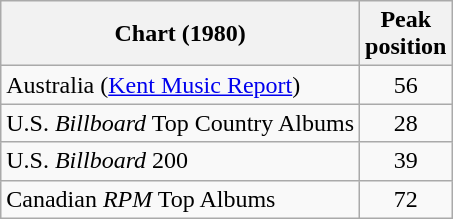<table class="wikitable">
<tr>
<th>Chart (1980)</th>
<th>Peak<br>position</th>
</tr>
<tr>
<td>Australia (<a href='#'>Kent Music Report</a>)</td>
<td align="center">56</td>
</tr>
<tr>
<td>U.S. <em>Billboard</em> Top Country Albums</td>
<td align="center">28</td>
</tr>
<tr>
<td>U.S. <em>Billboard</em> 200</td>
<td align="center">39</td>
</tr>
<tr>
<td>Canadian <em>RPM</em> Top Albums</td>
<td align="center">72</td>
</tr>
</table>
